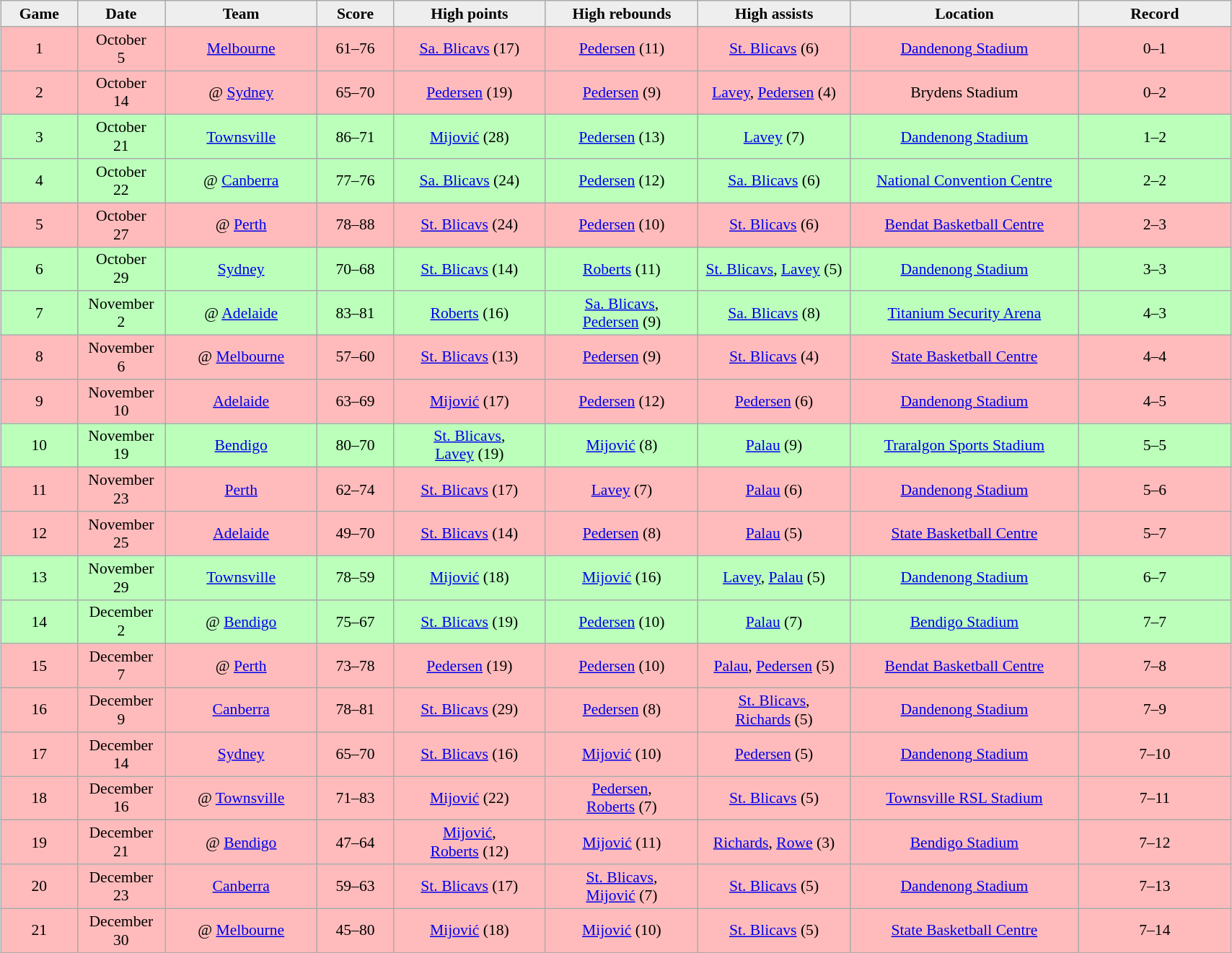<table class="wikitable" style="font-size:90%; text-align: center; width: 90%; margin:1em auto;">
<tr>
<th style="background:#eee; width: 5%;">Game</th>
<th style="background:#eee; width: 5%;">Date</th>
<th style="background:#eee; width: 10%;">Team</th>
<th style="background:#eee; width: 5%;">Score</th>
<th style="background:#eee; width: 10%;">High points</th>
<th style="background:#eee; width: 10%;">High rebounds</th>
<th style="background:#eee; width: 10%;">High assists</th>
<th style="background:#eee; width: 15%;">Location</th>
<th style="background:#eee; width: 10%;">Record</th>
</tr>
<tr style= "background:#fbb;">
<td>1</td>
<td>October <br> 5</td>
<td><a href='#'>Melbourne</a></td>
<td>61–76</td>
<td><a href='#'>Sa. Blicavs</a> (17)</td>
<td><a href='#'>Pedersen</a> (11)</td>
<td><a href='#'>St. Blicavs</a> (6)</td>
<td><a href='#'>Dandenong Stadium</a></td>
<td>0–1</td>
</tr>
<tr style= "background:#fbb;">
<td>2</td>
<td>October <br> 14</td>
<td>@ <a href='#'>Sydney</a></td>
<td>65–70</td>
<td><a href='#'>Pedersen</a> (19)</td>
<td><a href='#'>Pedersen</a> (9)</td>
<td><a href='#'>Lavey</a>, <a href='#'>Pedersen</a> (4)</td>
<td>Brydens Stadium</td>
<td>0–2</td>
</tr>
<tr style= "background:#bfb;">
<td>3</td>
<td>October <br> 21</td>
<td><a href='#'>Townsville</a></td>
<td>86–71</td>
<td><a href='#'>Mijović</a> (28)</td>
<td><a href='#'>Pedersen</a> (13)</td>
<td><a href='#'>Lavey</a> (7)</td>
<td><a href='#'>Dandenong Stadium</a></td>
<td>1–2</td>
</tr>
<tr style= "background:#bfb;">
<td>4</td>
<td>October <br> 22</td>
<td>@ <a href='#'>Canberra</a></td>
<td>77–76</td>
<td><a href='#'>Sa. Blicavs</a> (24)</td>
<td><a href='#'>Pedersen</a> (12)</td>
<td><a href='#'>Sa. Blicavs</a> (6)</td>
<td><a href='#'>National Convention Centre</a></td>
<td>2–2</td>
</tr>
<tr style= "background:#fbb;">
<td>5</td>
<td>October <br> 27</td>
<td>@ <a href='#'>Perth</a></td>
<td>78–88</td>
<td><a href='#'>St. Blicavs</a> (24)</td>
<td><a href='#'>Pedersen</a> (10)</td>
<td><a href='#'>St. Blicavs</a> (6)</td>
<td><a href='#'>Bendat Basketball Centre</a></td>
<td>2–3</td>
</tr>
<tr style= "background:#bfb;">
<td>6</td>
<td>October <br> 29</td>
<td><a href='#'>Sydney</a></td>
<td>70–68</td>
<td><a href='#'>St. Blicavs</a> (14)</td>
<td><a href='#'>Roberts</a> (11)</td>
<td><a href='#'>St. Blicavs</a>, <a href='#'>Lavey</a> (5)</td>
<td><a href='#'>Dandenong Stadium</a></td>
<td>3–3</td>
</tr>
<tr style= "background:#bfb;">
<td>7</td>
<td>November <br> 2</td>
<td>@ <a href='#'>Adelaide</a></td>
<td>83–81</td>
<td><a href='#'>Roberts</a> (16)</td>
<td><a href='#'>Sa. Blicavs</a>,<br> <a href='#'>Pedersen</a> (9)</td>
<td><a href='#'>Sa. Blicavs</a> (8)</td>
<td><a href='#'>Titanium Security Arena</a></td>
<td>4–3</td>
</tr>
<tr style= "background:#fbb;">
<td>8</td>
<td>November <br> 6</td>
<td>@ <a href='#'>Melbourne</a></td>
<td>57–60</td>
<td><a href='#'>St. Blicavs</a> (13)</td>
<td><a href='#'>Pedersen</a> (9)</td>
<td><a href='#'>St. Blicavs</a> (4)</td>
<td><a href='#'>State Basketball Centre</a></td>
<td>4–4</td>
</tr>
<tr style= "background:#fbb;">
<td>9</td>
<td>November <br> 10</td>
<td><a href='#'>Adelaide</a></td>
<td>63–69</td>
<td><a href='#'>Mijović</a> (17)</td>
<td><a href='#'>Pedersen</a> (12)</td>
<td><a href='#'>Pedersen</a> (6)</td>
<td><a href='#'>Dandenong Stadium</a></td>
<td>4–5</td>
</tr>
<tr style= "background:#bfb;">
<td>10</td>
<td>November <br> 19</td>
<td><a href='#'>Bendigo</a></td>
<td>80–70</td>
<td><a href='#'>St. Blicavs</a>, <br><a href='#'>Lavey</a> (19)</td>
<td><a href='#'>Mijović</a> (8)</td>
<td><a href='#'>Palau</a> (9)</td>
<td><a href='#'>Traralgon Sports Stadium</a></td>
<td>5–5</td>
</tr>
<tr style= "background:#fbb;">
<td>11</td>
<td>November <br> 23</td>
<td><a href='#'>Perth</a></td>
<td>62–74</td>
<td><a href='#'>St. Blicavs</a> (17)</td>
<td><a href='#'>Lavey</a> (7)</td>
<td><a href='#'>Palau</a> (6)</td>
<td><a href='#'>Dandenong Stadium</a></td>
<td>5–6</td>
</tr>
<tr style= "background:#fbb;">
<td>12</td>
<td>November <br> 25</td>
<td><a href='#'>Adelaide</a></td>
<td>49–70</td>
<td><a href='#'>St. Blicavs</a> (14)</td>
<td><a href='#'>Pedersen</a> (8)</td>
<td><a href='#'>Palau</a> (5)</td>
<td><a href='#'>State Basketball Centre</a></td>
<td>5–7</td>
</tr>
<tr style= "background:#bfb;">
<td>13</td>
<td>November <br> 29</td>
<td><a href='#'>Townsville</a></td>
<td>78–59</td>
<td><a href='#'>Mijović</a> (18)</td>
<td><a href='#'>Mijović</a> (16)</td>
<td><a href='#'>Lavey</a>, <a href='#'>Palau</a> (5)</td>
<td><a href='#'>Dandenong Stadium</a></td>
<td>6–7</td>
</tr>
<tr style= "background:#bfb;">
<td>14</td>
<td>December <br> 2</td>
<td>@ <a href='#'>Bendigo</a></td>
<td>75–67</td>
<td><a href='#'>St. Blicavs</a> (19)</td>
<td><a href='#'>Pedersen</a> (10)</td>
<td><a href='#'>Palau</a> (7)</td>
<td><a href='#'>Bendigo Stadium</a></td>
<td>7–7</td>
</tr>
<tr style= "background:#fbb;">
<td>15</td>
<td>December <br> 7</td>
<td>@ <a href='#'>Perth</a></td>
<td>73–78</td>
<td><a href='#'>Pedersen</a> (19)</td>
<td><a href='#'>Pedersen</a> (10)</td>
<td><a href='#'>Palau</a>, <a href='#'>Pedersen</a> (5)</td>
<td><a href='#'>Bendat Basketball Centre</a></td>
<td>7–8</td>
</tr>
<tr style= "background:#fbb;">
<td>16</td>
<td>December <br> 9</td>
<td><a href='#'>Canberra</a></td>
<td>78–81</td>
<td><a href='#'>St. Blicavs</a> (29)</td>
<td><a href='#'>Pedersen</a> (8)</td>
<td><a href='#'>St. Blicavs</a>,<br> <a href='#'>Richards</a> (5)</td>
<td><a href='#'>Dandenong Stadium</a></td>
<td>7–9</td>
</tr>
<tr style= "background:#fbb;">
<td>17</td>
<td>December <br> 14</td>
<td><a href='#'>Sydney</a></td>
<td>65–70</td>
<td><a href='#'>St. Blicavs</a> (16)</td>
<td><a href='#'>Mijović</a> (10)</td>
<td><a href='#'>Pedersen</a> (5)</td>
<td><a href='#'>Dandenong Stadium</a></td>
<td>7–10</td>
</tr>
<tr style= "background:#fbb;">
<td>18</td>
<td>December <br> 16</td>
<td>@ <a href='#'>Townsville</a></td>
<td>71–83</td>
<td><a href='#'>Mijović</a> (22)</td>
<td><a href='#'>Pedersen</a>,<br> <a href='#'>Roberts</a> (7)</td>
<td><a href='#'>St. Blicavs</a> (5)</td>
<td><a href='#'>Townsville RSL Stadium</a></td>
<td>7–11</td>
</tr>
<tr style= "background:#fbb;">
<td>19</td>
<td>December <br> 21</td>
<td>@ <a href='#'>Bendigo</a></td>
<td>47–64</td>
<td><a href='#'>Mijović</a>,<br> <a href='#'>Roberts</a> (12)</td>
<td><a href='#'>Mijović</a> (11)</td>
<td><a href='#'>Richards</a>, <a href='#'>Rowe</a> (3)</td>
<td><a href='#'>Bendigo Stadium</a></td>
<td>7–12</td>
</tr>
<tr style= "background:#fbb;">
<td>20</td>
<td>December <br> 23</td>
<td><a href='#'>Canberra</a></td>
<td>59–63</td>
<td><a href='#'>St. Blicavs</a> (17)</td>
<td><a href='#'>St. Blicavs</a>, <br><a href='#'>Mijović</a> (7)</td>
<td><a href='#'>St. Blicavs</a> (5)</td>
<td><a href='#'>Dandenong Stadium</a></td>
<td>7–13</td>
</tr>
<tr style= "background:#fbb;">
<td>21</td>
<td>December <br> 30</td>
<td>@ <a href='#'>Melbourne</a></td>
<td>45–80</td>
<td><a href='#'>Mijović</a> (18)</td>
<td><a href='#'>Mijović</a> (10)</td>
<td><a href='#'>St. Blicavs</a> (5)</td>
<td><a href='#'>State Basketball Centre</a></td>
<td>7–14</td>
</tr>
</table>
